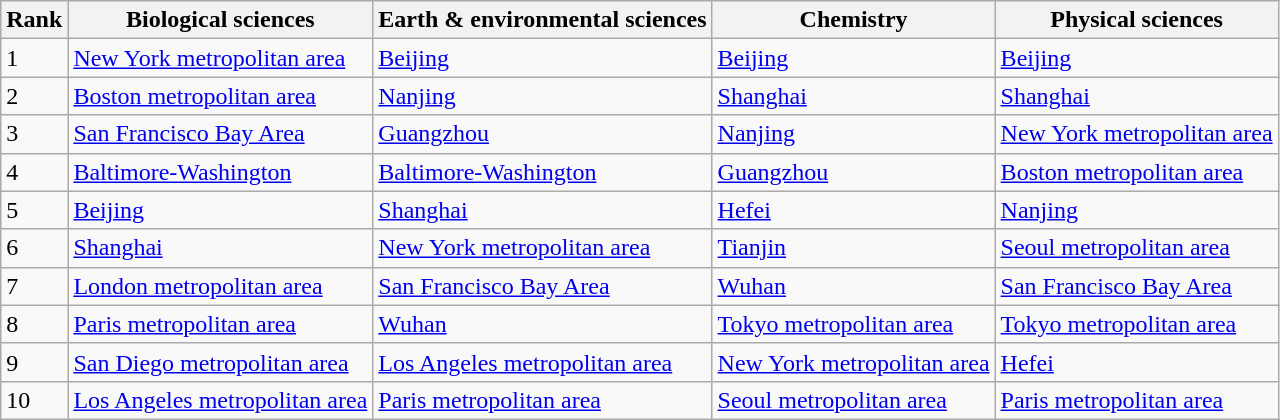<table class="wikitable">
<tr>
<th>Rank</th>
<th>Biological sciences</th>
<th>Earth & environmental sciences</th>
<th>Chemistry</th>
<th>Physical sciences</th>
</tr>
<tr>
<td>1</td>
<td> <a href='#'>New York metropolitan area</a></td>
<td> <a href='#'>Beijing</a></td>
<td> <a href='#'>Beijing</a></td>
<td> <a href='#'>Beijing</a></td>
</tr>
<tr>
<td>2</td>
<td> <a href='#'>Boston metropolitan area</a></td>
<td> <a href='#'>Nanjing</a></td>
<td> <a href='#'>Shanghai</a></td>
<td> <a href='#'>Shanghai</a></td>
</tr>
<tr>
<td>3</td>
<td> <a href='#'>San Francisco Bay Area</a></td>
<td> <a href='#'>Guangzhou</a></td>
<td> <a href='#'>Nanjing</a></td>
<td> <a href='#'>New York metropolitan area</a></td>
</tr>
<tr>
<td>4</td>
<td> <a href='#'>Baltimore-Washington</a></td>
<td> <a href='#'>Baltimore-Washington</a></td>
<td> <a href='#'>Guangzhou</a></td>
<td> <a href='#'>Boston metropolitan area</a></td>
</tr>
<tr>
<td>5</td>
<td> <a href='#'>Beijing</a></td>
<td> <a href='#'>Shanghai</a></td>
<td> <a href='#'>Hefei</a></td>
<td> <a href='#'>Nanjing</a></td>
</tr>
<tr>
<td>6</td>
<td> <a href='#'>Shanghai</a></td>
<td> <a href='#'>New York metropolitan area</a></td>
<td> <a href='#'>Tianjin</a></td>
<td> <a href='#'>Seoul metropolitan area</a></td>
</tr>
<tr>
<td>7</td>
<td> <a href='#'>London metropolitan area</a></td>
<td> <a href='#'>San Francisco Bay Area</a></td>
<td> <a href='#'>Wuhan</a></td>
<td> <a href='#'>San Francisco Bay Area</a></td>
</tr>
<tr>
<td>8</td>
<td> <a href='#'>Paris metropolitan area</a></td>
<td> <a href='#'>Wuhan</a></td>
<td> <a href='#'>Tokyo metropolitan area</a></td>
<td> <a href='#'>Tokyo metropolitan area</a></td>
</tr>
<tr>
<td>9</td>
<td> <a href='#'>San Diego metropolitan area</a></td>
<td> <a href='#'>Los Angeles metropolitan area</a></td>
<td> <a href='#'>New York metropolitan area</a></td>
<td> <a href='#'>Hefei</a></td>
</tr>
<tr>
<td>10</td>
<td> <a href='#'>Los Angeles metropolitan area</a></td>
<td> <a href='#'>Paris metropolitan area</a></td>
<td> <a href='#'>Seoul metropolitan area</a></td>
<td> <a href='#'>Paris metropolitan area</a></td>
</tr>
</table>
